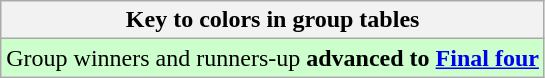<table class="wikitable">
<tr>
<th>Key to colors in group tables</th>
</tr>
<tr style="background:#cfc;">
<td>Group winners and runners-up <strong>advanced to <a href='#'>Final four</a></strong></td>
</tr>
</table>
